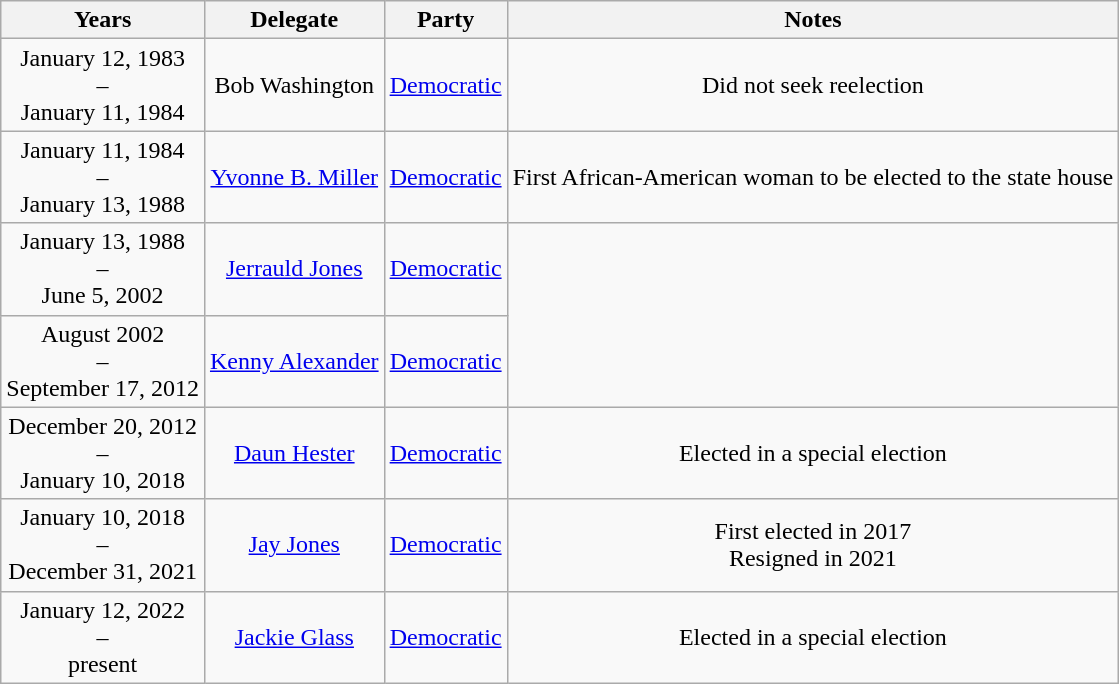<table class=wikitable style="text-align:center">
<tr valign=bottom>
<th>Years</th>
<th colspan=1>Delegate</th>
<th>Party</th>
<th>Notes</th>
</tr>
<tr>
<td nowrap><span>January 12, 1983</span><br>–<br><span>January 11, 1984</span></td>
<td>Bob Washington</td>
<td><a href='#'>Democratic</a></td>
<td>Did not seek reelection</td>
</tr>
<tr>
<td nowrap><span>January 11, 1984</span><br>–<br><span>January 13, 1988</span></td>
<td><a href='#'>Yvonne B. Miller</a></td>
<td><a href='#'>Democratic</a></td>
<td>First African-American woman to be elected to the state house</td>
</tr>
<tr>
<td nowrap><span>January 13, 1988</span><br>–<br><span>June 5, 2002</span></td>
<td><a href='#'>Jerrauld Jones</a></td>
<td><a href='#'>Democratic</a></td>
</tr>
<tr>
<td nowrap><span>August 2002</span><br>–<br><span>September 17, 2012</span></td>
<td><a href='#'>Kenny Alexander</a></td>
<td><a href='#'>Democratic</a></td>
</tr>
<tr>
<td nowrap><span>December 20, 2012</span><br>–<br><span>January 10, 2018</span></td>
<td><a href='#'>Daun Hester</a></td>
<td><a href='#'>Democratic</a></td>
<td>Elected in a special election</td>
</tr>
<tr>
<td nowrap><span>January 10, 2018</span><br>–<br><span>December 31, 2021</span></td>
<td><a href='#'>Jay Jones</a></td>
<td><a href='#'>Democratic</a></td>
<td>First elected in 2017<br>Resigned in 2021</td>
</tr>
<tr>
<td>January 12, 2022<br>–<br>present</td>
<td><a href='#'>Jackie Glass</a></td>
<td><a href='#'>Democratic</a></td>
<td>Elected in a special election</td>
</tr>
</table>
